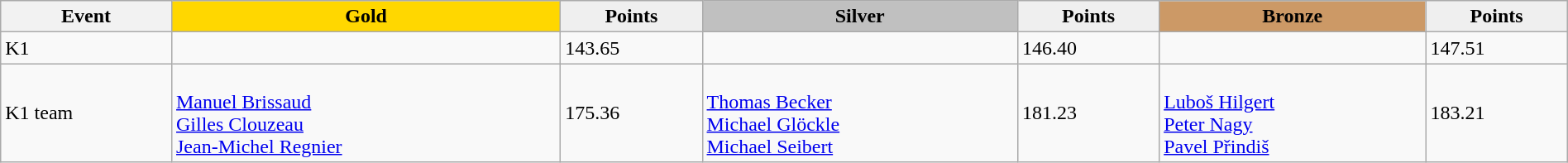<table class="wikitable" width=100%>
<tr>
<th>Event</th>
<td align=center bgcolor="gold"><strong>Gold</strong></td>
<td align=center bgcolor="EFEFEF"><strong>Points</strong></td>
<td align=center bgcolor="silver"><strong>Silver</strong></td>
<td align=center bgcolor="EFEFEF"><strong>Points</strong></td>
<td align=center bgcolor="CC9966"><strong>Bronze</strong></td>
<td align=center bgcolor="EFEFEF"><strong>Points</strong></td>
</tr>
<tr>
<td>K1</td>
<td></td>
<td>143.65</td>
<td></td>
<td>146.40</td>
<td></td>
<td>147.51</td>
</tr>
<tr>
<td>K1 team</td>
<td><br><a href='#'>Manuel Brissaud</a><br><a href='#'>Gilles Clouzeau</a><br><a href='#'>Jean-Michel Regnier</a></td>
<td>175.36</td>
<td><br><a href='#'>Thomas Becker</a><br><a href='#'>Michael Glöckle</a><br><a href='#'>Michael Seibert</a></td>
<td>181.23</td>
<td><br><a href='#'>Luboš Hilgert</a><br><a href='#'>Peter Nagy</a><br><a href='#'>Pavel Přindiš</a></td>
<td>183.21</td>
</tr>
</table>
